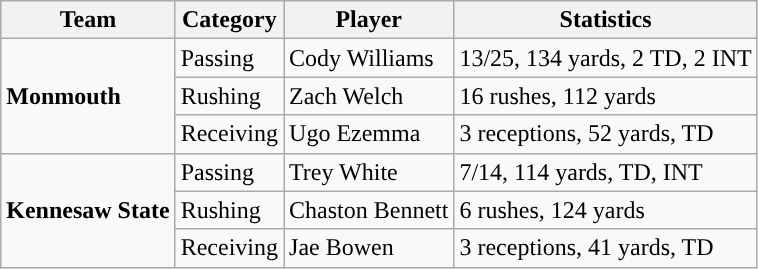<table class="wikitable" style="float: left;">
<tr>
<th>Team</th>
<th>Category</th>
<th>Player</th>
<th>Statistics</th>
</tr>
<tr>
<td rowspan=3><strong>Monmouth</strong></td>
<td>Passing</td>
<td>Cody Williams</td>
<td>13/25, 134 yards, 2 TD, 2 INT</td>
</tr>
<tr>
<td>Rushing</td>
<td>Zach Welch</td>
<td>16 rushes, 112 yards</td>
</tr>
<tr>
<td>Receiving</td>
<td>Ugo Ezemma</td>
<td>3 receptions, 52 yards, TD</td>
</tr>
<tr>
<td rowspan=3><strong>Kennesaw State</strong></td>
<td>Passing</td>
<td>Trey White</td>
<td>7/14, 114 yards, TD, INT</td>
</tr>
<tr>
<td>Rushing</td>
<td>Chaston Bennett</td>
<td>6 rushes, 124 yards</td>
</tr>
<tr>
<td>Receiving</td>
<td>Jae Bowen</td>
<td>3 receptions, 41 yards, TD</td>
</tr>
</table>
